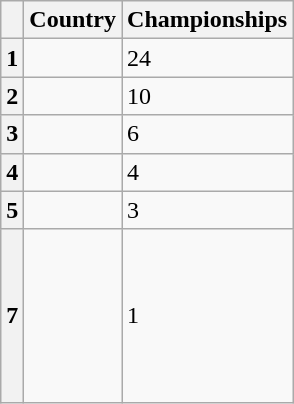<table class="sort wikitable sortable">
<tr>
<th></th>
<th>Country</th>
<th>Championships</th>
</tr>
<tr>
<th>1</th>
<td align="left"></td>
<td>24</td>
</tr>
<tr>
<th>2</th>
<td align="left"></td>
<td>10</td>
</tr>
<tr>
<th>3</th>
<td align="left"></td>
<td>6</td>
</tr>
<tr>
<th>4</th>
<td align="left"></td>
<td>4</td>
</tr>
<tr>
<th>5</th>
<td align="left"><em></em><br></td>
<td>3</td>
</tr>
<tr>
<th>7</th>
<td align="left"><br><br><br><br><br><br></td>
<td>1</td>
</tr>
</table>
